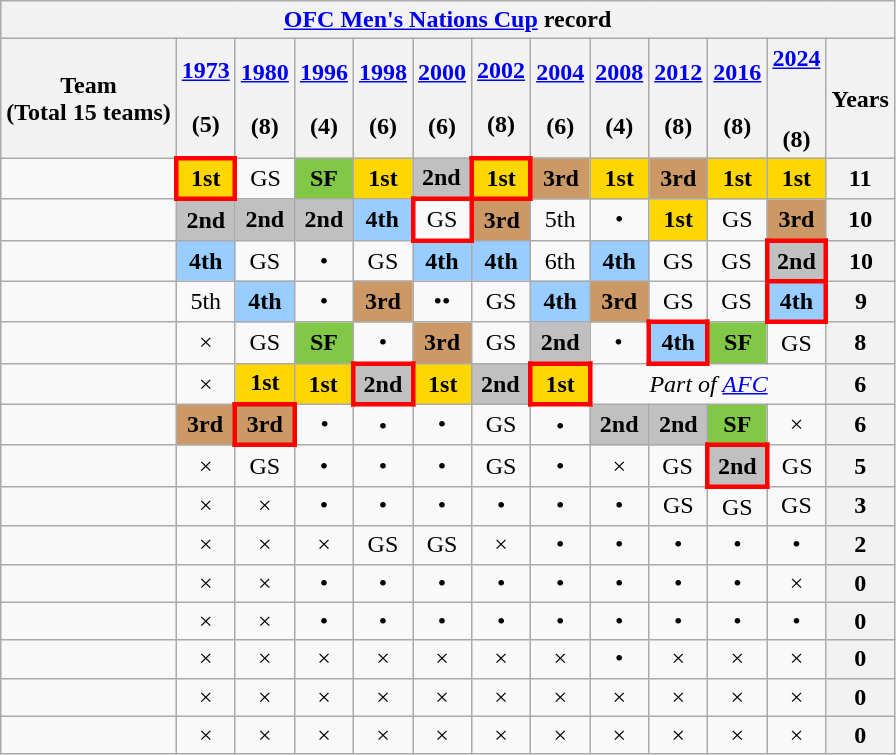<table class="wikitable" style="text-align: center">
<tr>
<th colspan=13><a href='#'>OFC Men's Nations Cup</a> record</th>
</tr>
<tr>
<th>Team<br>(Total 15 teams)</th>
<th><a href='#'>1973</a> <br> <br>(5)</th>
<th><a href='#'>1980</a> <br> <br>(8)</th>
<th><a href='#'>1996</a> <br> <br>(4)</th>
<th><a href='#'>1998</a> <br> <br>(6)</th>
<th><a href='#'>2000</a> <br> <br>(6)</th>
<th><a href='#'>2002</a> <br> <br>(8)</th>
<th><a href='#'>2004</a> <br> <br>(6)</th>
<th><a href='#'>2008</a> <br> <br>(4)</th>
<th><a href='#'>2012</a> <br> <br>(8)</th>
<th><a href='#'>2016</a> <br> <br>(8)</th>
<th><a href='#'>2024</a> <br>  <br>  <br>(8)</th>
<th>Years</th>
</tr>
<tr>
<td style="text-align:left"></td>
<td style="border:3px solid red; background:Gold;"><strong>1st</strong></td>
<td>GS</td>
<td bgcolor=#81c846><strong>SF</strong></td>
<td style="background:Gold;"><strong>1st</strong></td>
<td style="background:Silver;"><strong>2nd</strong></td>
<td style="border:3px solid red; background:Gold;"><strong>1st</strong></td>
<td style="background:#c96;"><strong>3rd</strong></td>
<td style="background:Gold;"><strong>1st</strong></td>
<td style="background:#c96;"><strong>3rd</strong></td>
<td style="background:Gold;"><strong>1st</strong></td>
<td style="background:Gold;"><strong>1st</strong></td>
<th>11</th>
</tr>
<tr>
<td style="text-align:left"></td>
<td style="background:Silver;"><strong>2nd</strong></td>
<td style="background:Silver;"><strong>2nd</strong></td>
<td style="background:Silver;"><strong>2nd</strong></td>
<td style="background:#9acdff;"><strong>4th</strong></td>
<td style="border:3px solid red">GS</td>
<td style="background:#c96;"><strong>3rd</strong></td>
<td>5th</td>
<td>•</td>
<td style="background:Gold;"><strong>1st</strong></td>
<td>GS</td>
<td style="background:#c96;"><strong>3rd</strong></td>
<th>10</th>
</tr>
<tr>
<td style="text-align:left"></td>
<td style="background:#9acdff;"><strong>4th</strong></td>
<td>GS</td>
<td>•</td>
<td>GS</td>
<td style="background:#9acdff;"><strong>4th</strong></td>
<td style="background:#9acdff;"><strong>4th</strong></td>
<td>6th</td>
<td style="background:#9acdff;"><strong>4th</strong></td>
<td>GS</td>
<td>GS</td>
<td style="border:3px solid red; background:Silver;"><strong>2nd</strong></td>
<th>10</th>
</tr>
<tr>
<td style="text-align:left"></td>
<td>5th</td>
<td style="background:#9acdff;"><strong>4th</strong></td>
<td>•</td>
<td style="background:#c96;"><strong>3rd</strong></td>
<td>••</td>
<td>GS</td>
<td style="background:#9acdff;"><strong>4th</strong></td>
<td style="background:#c96;"><strong>3rd</strong></td>
<td>GS</td>
<td>GS</td>
<td style="border:3px solid red; background:#9acdff;"><strong>4th</strong></td>
<th>9</th>
</tr>
<tr>
<td style="text-align:left"></td>
<td>×</td>
<td>GS</td>
<td bgcolor=#81c846><strong>SF</strong></td>
<td>•</td>
<td style="background:#c96;"><strong>3rd</strong></td>
<td>GS</td>
<td style="background:Silver;"><strong>2nd</strong></td>
<td>•</td>
<td style="border:3px solid red; background:#9acdff;"><strong>4th</strong></td>
<td bgcolor=#81c846><strong>SF</strong></td>
<td>GS</td>
<th>8</th>
</tr>
<tr>
<td style="text-align:left"></td>
<td>×</td>
<td style="background:Gold;"><strong>1st</strong></td>
<td style="background:Gold;"><strong>1st</strong></td>
<td style="border:3px solid red; background:Silver;"><strong>2nd</strong></td>
<td style="background:Gold;"><strong>1st</strong></td>
<td style="background:Silver;"><strong>2nd</strong></td>
<td style="border:3px solid red; background:Gold;"><strong>1st</strong></td>
<td colspan=4><em>Part of <a href='#'>AFC</a></em></td>
<th>6</th>
</tr>
<tr>
<td style="text-align:left"></td>
<td style="background:#c96;"><strong>3rd</strong></td>
<td style="border:3px solid red; background:#c96;"><strong>3rd</strong></td>
<td>•</td>
<td>•</td>
<td>•</td>
<td>GS</td>
<td>•</td>
<td style="background:Silver;"><strong>2nd</strong></td>
<td style="background:Silver;"><strong>2nd</strong></td>
<td bgcolor=#81c846><strong>SF</strong></td>
<td>×</td>
<th>6</th>
</tr>
<tr>
<td style="text-align:left"></td>
<td>×</td>
<td>GS</td>
<td>•</td>
<td>•</td>
<td>•</td>
<td>GS</td>
<td>•</td>
<td>×</td>
<td>GS</td>
<td style="border:3px solid red; background:Silver;"><strong>2nd</strong></td>
<td>GS</td>
<th>5</th>
</tr>
<tr>
<td style="text-align:left"></td>
<td>×</td>
<td>×</td>
<td>•</td>
<td>•</td>
<td>•</td>
<td>•</td>
<td>•</td>
<td>•</td>
<td>GS</td>
<td>GS</td>
<td>GS</td>
<th>3</th>
</tr>
<tr>
<td style="text-align:left"></td>
<td>×</td>
<td>×</td>
<td>×</td>
<td>GS</td>
<td>GS</td>
<td>×</td>
<td>•</td>
<td>•</td>
<td>•</td>
<td>•</td>
<td>•</td>
<th>2</th>
</tr>
<tr>
<td style="text-align:left"></td>
<td>×</td>
<td>×</td>
<td>•</td>
<td>•</td>
<td>•</td>
<td>•</td>
<td>•</td>
<td>•</td>
<td>•</td>
<td>•</td>
<td>×</td>
<th>0</th>
</tr>
<tr>
<td style="text-align:left"></td>
<td>×</td>
<td>×</td>
<td>•</td>
<td>•</td>
<td>•</td>
<td>•</td>
<td>•</td>
<td>•</td>
<td>•</td>
<td>•</td>
<td>•</td>
<th>0</th>
</tr>
<tr>
<td style="text-align:left"></td>
<td>×</td>
<td>×</td>
<td>×</td>
<td>×</td>
<td>×</td>
<td>×</td>
<td>×</td>
<td>•</td>
<td>×</td>
<td>×</td>
<td>×</td>
<th>0</th>
</tr>
<tr>
<td style="text-align:left"></td>
<td>×</td>
<td>×</td>
<td>×</td>
<td>×</td>
<td>×</td>
<td>×</td>
<td>×</td>
<td>×</td>
<td>×</td>
<td>×</td>
<td>×</td>
<th>0</th>
</tr>
<tr>
<td align=left></td>
<td>×</td>
<td>×</td>
<td>×</td>
<td>×</td>
<td>×</td>
<td>×</td>
<td>×</td>
<td>×</td>
<td>×</td>
<td>×</td>
<td>×</td>
<th>0</th>
</tr>
</table>
